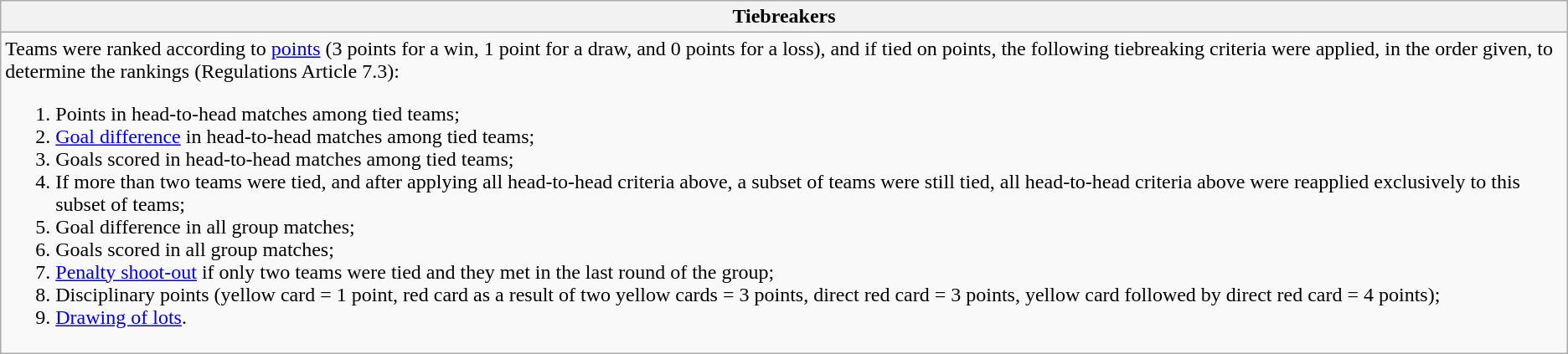<table class="wikitable">
<tr>
<th>Tiebreakers</th>
</tr>
<tr>
<td>Teams were ranked according to <a href='#'>points</a> (3 points for a win, 1 point for a draw, and 0 points for a loss), and if tied on points, the following tiebreaking criteria were applied, in the order given, to determine the rankings (Regulations Article 7.3):<br><ol><li>Points in head-to-head matches among tied teams;</li><li><a href='#'>Goal difference</a> in head-to-head matches among tied teams;</li><li>Goals scored in head-to-head matches among tied teams;</li><li>If more than two teams were tied, and after applying all head-to-head criteria above, a subset of teams were still tied, all head-to-head criteria above were reapplied exclusively to this subset of teams;</li><li>Goal difference in all group matches;</li><li>Goals scored in all group matches;</li><li><a href='#'>Penalty shoot-out</a> if only two teams were tied and they met in the last round of the group;</li><li>Disciplinary points (yellow card = 1 point, red card as a result of two yellow cards = 3 points, direct red card = 3 points, yellow card followed by direct red card = 4 points);</li><li><a href='#'>Drawing of lots</a>.</li></ol></td>
</tr>
</table>
